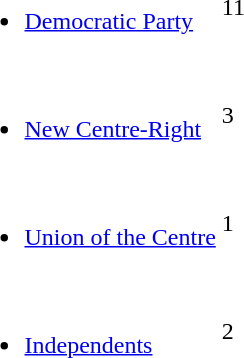<table>
<tr>
<td><br><ul><li><a href='#'>Democratic Party</a></li></ul></td>
<td><div>11</div></td>
</tr>
<tr>
<td><br><ul><li><a href='#'>New Centre-Right</a></li></ul></td>
<td><div>3</div></td>
</tr>
<tr>
<td><br><ul><li><a href='#'>Union of the Centre</a></li></ul></td>
<td><div>1</div></td>
</tr>
<tr>
<td><br><ul><li><a href='#'>Independents</a></li></ul></td>
<td><div>2</div></td>
</tr>
</table>
